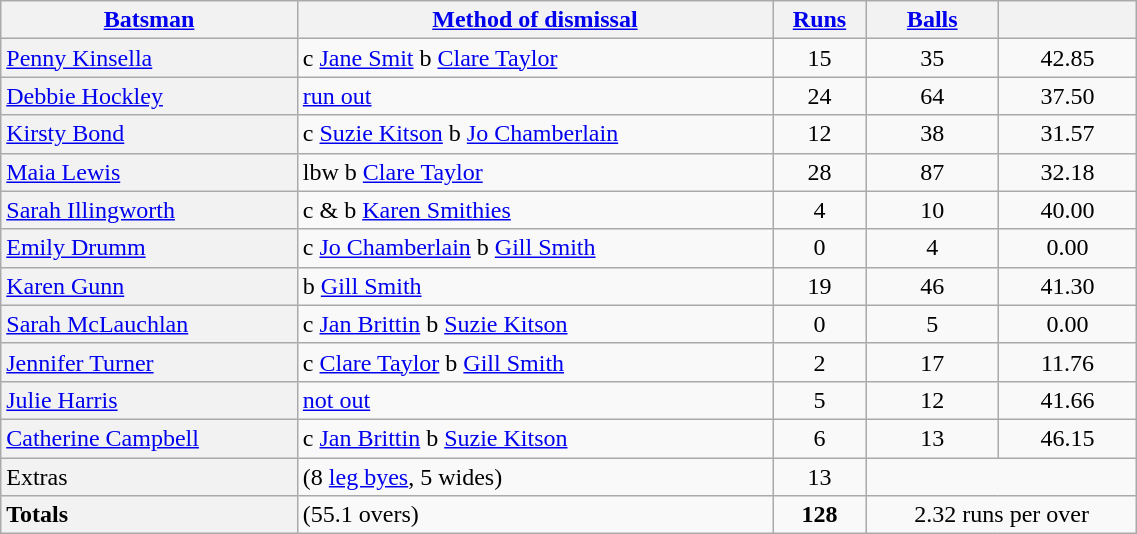<table cellpadding="1" style="border:gray solid 1px; text-align:center; width:60%;" class="wikitable">
<tr>
<th scope="col"><a href='#'>Batsman</a></th>
<th scope="col"><a href='#'>Method of dismissal</a></th>
<th scope="col"><a href='#'>Runs</a></th>
<th scope="col"><a href='#'>Balls</a></th>
<th scope="col"></th>
</tr>
<tr>
<th scope="row" style="font-weight: normal; text-align: left;"><a href='#'>Penny Kinsella</a></th>
<td style=" text-align: left;">c <a href='#'>Jane Smit</a>  b <a href='#'>Clare Taylor</a></td>
<td>15</td>
<td>35</td>
<td>42.85</td>
</tr>
<tr>
<th scope="row" style="font-weight: normal; text-align: left;"><a href='#'>Debbie Hockley</a></th>
<td style=" text-align: left;"><a href='#'>run out</a></td>
<td>24</td>
<td>64</td>
<td>37.50</td>
</tr>
<tr>
<th scope="row" style="font-weight: normal; text-align: left;"><a href='#'>Kirsty Bond</a></th>
<td style=" text-align: left;">c <a href='#'>Suzie Kitson</a> b <a href='#'>Jo Chamberlain</a></td>
<td>12</td>
<td>38</td>
<td>31.57</td>
</tr>
<tr>
<th scope="row" style="font-weight: normal; text-align: left;"><a href='#'>Maia Lewis</a></th>
<td style=" text-align: left;">lbw b <a href='#'>Clare Taylor</a></td>
<td>28</td>
<td>87</td>
<td>32.18</td>
</tr>
<tr>
<th scope="row" style="font-weight: normal; text-align: left;"><a href='#'>Sarah Illingworth</a>  </th>
<td style=" text-align: left;">c & b <a href='#'>Karen Smithies</a></td>
<td>4</td>
<td>10</td>
<td>40.00</td>
</tr>
<tr>
<th scope="row" style="font-weight: normal; text-align: left;"><a href='#'>Emily Drumm</a></th>
<td style=" text-align: left;">c <a href='#'>Jo Chamberlain</a> b <a href='#'>Gill Smith</a></td>
<td>0</td>
<td>4</td>
<td>0.00</td>
</tr>
<tr>
<th scope="row" style="font-weight: normal; text-align: left;"><a href='#'>Karen Gunn</a></th>
<td style=" text-align: left;">b <a href='#'>Gill Smith</a></td>
<td>19</td>
<td>46</td>
<td>41.30</td>
</tr>
<tr>
<th scope="row" style="font-weight: normal; text-align: left;"><a href='#'>Sarah McLauchlan</a></th>
<td style=" text-align: left;">c <a href='#'>Jan Brittin</a> b <a href='#'>Suzie Kitson</a></td>
<td>0</td>
<td>5</td>
<td>0.00</td>
</tr>
<tr>
<th scope="row" style="font-weight: normal; text-align: left;"><a href='#'>Jennifer Turner</a></th>
<td style=" text-align: left;">c <a href='#'>Clare Taylor</a> b <a href='#'>Gill Smith</a></td>
<td>2</td>
<td>17</td>
<td>11.76</td>
</tr>
<tr>
<th scope="row" style="font-weight: normal; text-align: left;"><a href='#'>Julie Harris</a></th>
<td style=" text-align: left;"><a href='#'>not out</a></td>
<td>5</td>
<td>12</td>
<td>41.66</td>
</tr>
<tr>
<th scope="row" style="font-weight: normal; text-align: left;"><a href='#'>Catherine Campbell</a></th>
<td style=" text-align: left;">c <a href='#'>Jan Brittin</a> b <a href='#'>Suzie Kitson</a></td>
<td>6</td>
<td>13</td>
<td>46.15</td>
</tr>
<tr>
<th scope="row" style="font-weight: normal; text-align: left;">Extras</th>
<td style=" text-align: left;">(8 <a href='#'>leg byes</a>, 5 wides)</td>
<td>13</td>
<td colspan="2"></td>
</tr>
<tr>
<th scope="row" style="font-weight: normal; text-align: left;"><strong>Totals</strong></th>
<td style=" text-align: left;">(55.1 overs)</td>
<td><strong>128</strong></td>
<td colspan="2">2.32 runs per over</td>
</tr>
</table>
